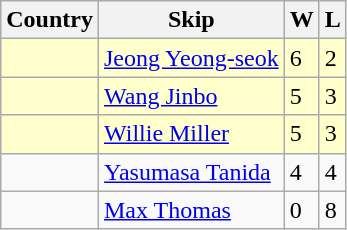<table class=wikitable>
<tr>
<th>Country</th>
<th>Skip</th>
<th>W</th>
<th>L</th>
</tr>
<tr bgcolor=#ffffcc>
<td></td>
<td><a href='#'>Jeong Yeong-seok</a></td>
<td>6</td>
<td>2</td>
</tr>
<tr bgcolor=#ffffcc>
<td></td>
<td><a href='#'>Wang Jinbo</a></td>
<td>5</td>
<td>3</td>
</tr>
<tr bgcolor=#ffffcc>
<td></td>
<td><a href='#'>Willie Miller</a></td>
<td>5</td>
<td>3</td>
</tr>
<tr>
<td></td>
<td><a href='#'>Yasumasa Tanida</a></td>
<td>4</td>
<td>4</td>
</tr>
<tr>
<td></td>
<td><a href='#'>Max Thomas</a></td>
<td>0</td>
<td>8</td>
</tr>
</table>
